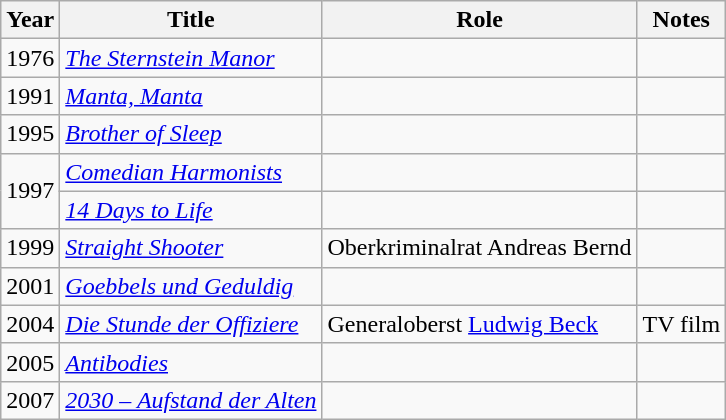<table class="wikitable sortable">
<tr>
<th>Year</th>
<th>Title</th>
<th>Role</th>
<th class="unsortable">Notes</th>
</tr>
<tr>
<td>1976</td>
<td><em><a href='#'>The Sternstein Manor</a></em></td>
<td></td>
<td></td>
</tr>
<tr>
<td>1991</td>
<td><em><a href='#'>Manta, Manta</a></em></td>
<td></td>
<td></td>
</tr>
<tr>
<td>1995</td>
<td><em><a href='#'>Brother of Sleep</a></em></td>
<td></td>
<td></td>
</tr>
<tr>
<td rowspan=2>1997</td>
<td><em><a href='#'>Comedian Harmonists</a></em></td>
<td></td>
<td></td>
</tr>
<tr>
<td><em><a href='#'>14 Days to Life</a></em></td>
<td></td>
<td></td>
</tr>
<tr>
<td>1999</td>
<td><em><a href='#'>Straight Shooter</a></em></td>
<td>Oberkriminalrat Andreas Bernd</td>
<td></td>
</tr>
<tr>
<td>2001</td>
<td><em><a href='#'>Goebbels und Geduldig</a></em></td>
<td></td>
<td></td>
</tr>
<tr>
<td>2004</td>
<td><em><a href='#'>Die Stunde der Offiziere</a></em></td>
<td>Generaloberst <a href='#'>Ludwig Beck</a></td>
<td>TV film</td>
</tr>
<tr>
<td>2005</td>
<td><em><a href='#'>Antibodies</a></em></td>
<td></td>
<td></td>
</tr>
<tr>
<td>2007</td>
<td><em><a href='#'>2030 – Aufstand der Alten</a></em></td>
<td></td>
<td></td>
</tr>
</table>
